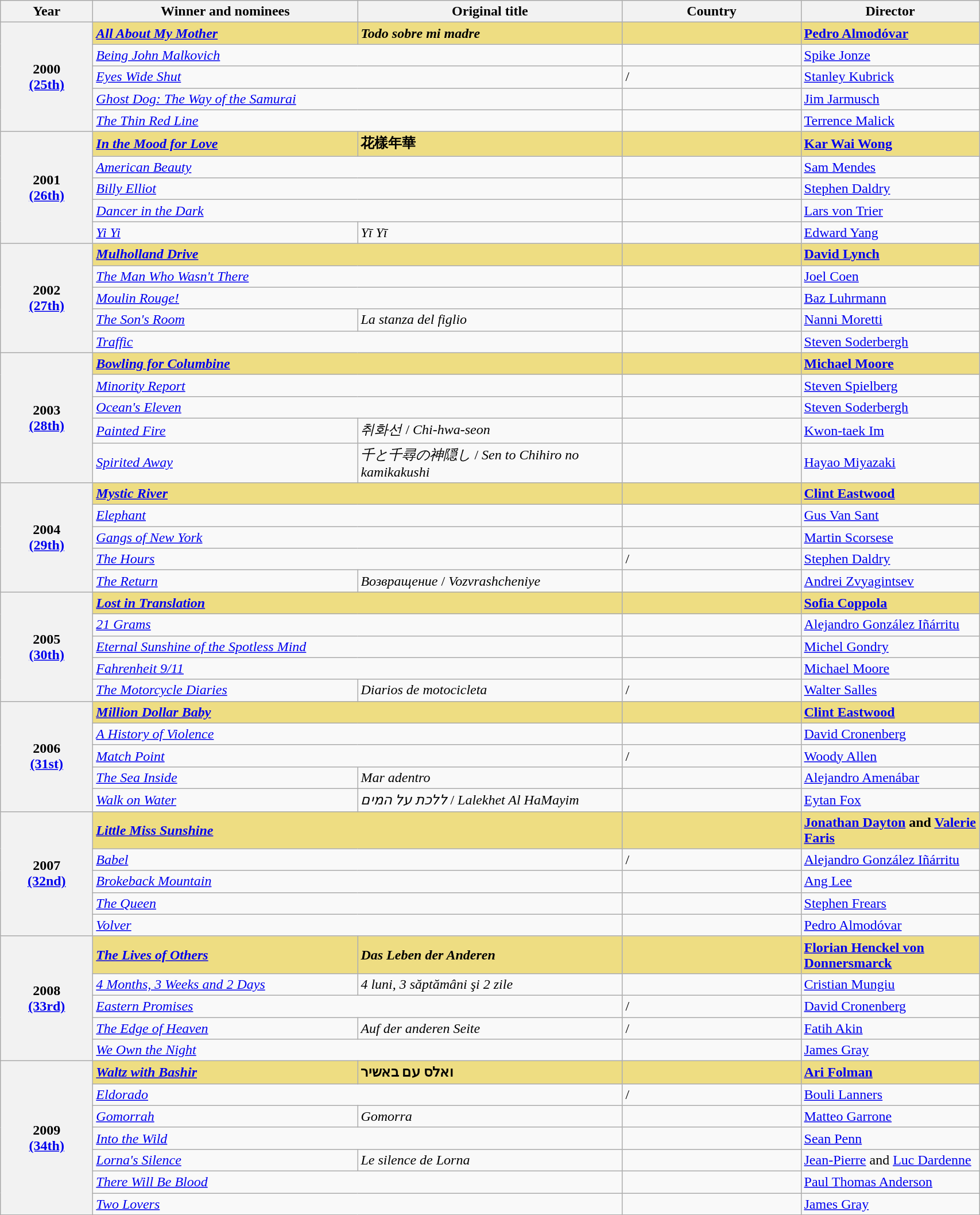<table class="wikitable">
<tr>
<th width="100">Year</th>
<th width="300">Winner and nominees</th>
<th width="300">Original title</th>
<th width="200">Country</th>
<th width="200">Director</th>
</tr>
<tr>
<th rowspan="5" style="text-align:center;">2000<br><a href='#'>(25th)</a></th>
<td style="background:#eedd82;"><strong><em><a href='#'>All About My Mother</a></em></strong></td>
<td style="background:#eedd82;"><strong><em>Todo sobre mi madre</em></strong></td>
<td style="background:#eedd82;"><strong></strong></td>
<td style="background:#eedd82;"><strong><a href='#'>Pedro Almodóvar</a></strong></td>
</tr>
<tr>
<td colspan="2"><em><a href='#'>Being John Malkovich</a></em></td>
<td></td>
<td><a href='#'>Spike Jonze</a></td>
</tr>
<tr>
<td colspan="2"><em><a href='#'>Eyes Wide Shut</a></em></td>
<td>/<br></td>
<td><a href='#'>Stanley Kubrick</a></td>
</tr>
<tr>
<td colspan="2"><em><a href='#'>Ghost Dog: The Way of the Samurai</a></em></td>
<td></td>
<td><a href='#'>Jim Jarmusch</a></td>
</tr>
<tr>
<td colspan="2"><em><a href='#'>The Thin Red Line</a></em></td>
<td></td>
<td><a href='#'>Terrence Malick</a></td>
</tr>
<tr>
<th rowspan="5" style="text-align:center;">2001<br><a href='#'>(26th)</a></th>
<td style="background:#eedd82;"><strong><em><a href='#'>In the Mood for Love</a></em></strong></td>
<td style="background:#eedd82;"><strong>花樣年華</strong></td>
<td style="background:#eedd82;"><strong></strong></td>
<td style="background:#eedd82;"><strong><a href='#'>Kar Wai Wong</a></strong></td>
</tr>
<tr>
<td colspan="2"><em><a href='#'>American Beauty</a></em></td>
<td></td>
<td><a href='#'>Sam Mendes</a></td>
</tr>
<tr>
<td colspan="2"><em><a href='#'>Billy Elliot</a></em></td>
<td></td>
<td><a href='#'>Stephen Daldry</a></td>
</tr>
<tr>
<td colspan="2"><em><a href='#'>Dancer in the Dark</a></em></td>
<td></td>
<td><a href='#'>Lars von Trier</a></td>
</tr>
<tr>
<td><em><a href='#'>Yi Yi</a></em></td>
<td><em>Yī Yī</em></td>
<td></td>
<td><a href='#'>Edward Yang</a></td>
</tr>
<tr>
<th rowspan="5" style="text-align:center;">2002<br><a href='#'>(27th)</a></th>
<td colspan="2" style="background:#eedd82;"><em><a href='#'><strong>Mulholland Drive</strong></a></em></td>
<td style="background:#eedd82;"><strong></strong></td>
<td style="background:#eedd82;"><strong><a href='#'>David Lynch</a></strong></td>
</tr>
<tr>
<td colspan="2"><em><a href='#'>The Man Who Wasn't There</a></em></td>
<td></td>
<td><a href='#'>Joel Coen</a></td>
</tr>
<tr>
<td colspan="2"><em><a href='#'>Moulin Rouge!</a></em></td>
<td></td>
<td><a href='#'>Baz Luhrmann</a></td>
</tr>
<tr>
<td><em><a href='#'>The Son's Room</a></em></td>
<td><em>La stanza del figlio</em></td>
<td></td>
<td><a href='#'>Nanni Moretti</a></td>
</tr>
<tr>
<td colspan="2"><em><a href='#'>Traffic</a></em></td>
<td></td>
<td><a href='#'>Steven Soderbergh</a></td>
</tr>
<tr>
<th rowspan="5" style="text-align:center;">2003<br><a href='#'>(28th)</a></th>
<td colspan="2" style="background:#eedd82;"><strong><em><a href='#'>Bowling for Columbine</a></em></strong></td>
<td style="background:#eedd82;"><strong></strong></td>
<td style="background:#eedd82;"><strong><a href='#'>Michael Moore</a></strong></td>
</tr>
<tr>
<td colspan="2"><em><a href='#'>Minority Report</a></em></td>
<td></td>
<td><a href='#'>Steven Spielberg</a></td>
</tr>
<tr>
<td colspan="2"><em><a href='#'>Ocean's Eleven</a></em></td>
<td></td>
<td><a href='#'>Steven Soderbergh</a></td>
</tr>
<tr>
<td><em><a href='#'>Painted Fire</a></em></td>
<td><em>취화선</em> / <em>Chi-hwa-seon</em></td>
<td></td>
<td><a href='#'>Kwon-taek Im</a></td>
</tr>
<tr>
<td><em><a href='#'>Spirited Away</a></em></td>
<td><em>千と千尋の神隠し</em> / <em>Sen to Chihiro no kamikakushi</em></td>
<td></td>
<td><a href='#'>Hayao Miyazaki</a></td>
</tr>
<tr>
<th rowspan="5" style="text-align:center;">2004<br><a href='#'>(29th)</a></th>
<td colspan="2" style="background:#eedd82;"><em><a href='#'><strong>Mystic River</strong></a></em></td>
<td style="background:#eedd82;"><strong></strong></td>
<td style="background:#eedd82;"><strong><a href='#'>Clint Eastwood</a></strong></td>
</tr>
<tr>
<td colspan="2"><em><a href='#'>Elephant</a></em></td>
<td></td>
<td><a href='#'>Gus Van Sant</a></td>
</tr>
<tr>
<td colspan="2"><em><a href='#'>Gangs of New York</a></em></td>
<td></td>
<td><a href='#'>Martin Scorsese</a></td>
</tr>
<tr>
<td colspan="2"><em><a href='#'>The Hours</a></em></td>
<td>/<br></td>
<td><a href='#'>Stephen Daldry</a></td>
</tr>
<tr>
<td><em><a href='#'>The Return</a></em></td>
<td><em>Возвращение</em> / <em>Vozvrashcheniye</em></td>
<td></td>
<td><a href='#'>Andrei Zvyagintsev</a></td>
</tr>
<tr>
<th rowspan="5" style="text-align:center;">2005<br><a href='#'>(30th)</a></th>
<td colspan="2" style="background:#eedd82"><em><a href='#'><strong>Lost in Translation</strong></a></em></td>
<td style="background:#eedd82;"><strong></strong></td>
<td style="background:#eedd82;"><strong><a href='#'>Sofia Coppola</a></strong></td>
</tr>
<tr>
<td colspan="2"><em><a href='#'>21 Grams</a></em></td>
<td></td>
<td><a href='#'>Alejandro González Iñárritu</a></td>
</tr>
<tr>
<td colspan="2"><em><a href='#'>Eternal Sunshine of the Spotless Mind</a></em></td>
<td></td>
<td><a href='#'>Michel Gondry</a></td>
</tr>
<tr>
<td colspan="2"><em><a href='#'>Fahrenheit 9/11</a></em></td>
<td></td>
<td><a href='#'>Michael Moore</a></td>
</tr>
<tr>
<td><em><a href='#'>The Motorcycle Diaries</a></em></td>
<td><em>Diarios de motocicleta</em></td>
<td>/<br></td>
<td><a href='#'>Walter Salles</a></td>
</tr>
<tr>
<th rowspan="5" style="text-align:center;">2006<br><a href='#'>(31st)</a></th>
<td colspan="2" style="background:#eedd82;"><strong><em><a href='#'>Million Dollar Baby</a></em></strong></td>
<td style="background:#eedd82;"><strong></strong></td>
<td style="background:#eedd82;"><strong><a href='#'>Clint Eastwood</a></strong></td>
</tr>
<tr>
<td colspan="2"><em><a href='#'>A History of Violence</a></em></td>
<td></td>
<td><a href='#'>David Cronenberg</a></td>
</tr>
<tr>
<td colspan="2"><em><a href='#'>Match Point</a></em></td>
<td>/<br></td>
<td><a href='#'>Woody Allen</a></td>
</tr>
<tr>
<td><em><a href='#'>The Sea Inside</a></em></td>
<td><em>Mar adentro</em></td>
<td></td>
<td><a href='#'>Alejandro Amenábar</a></td>
</tr>
<tr>
<td><em><a href='#'>Walk on Water</a></em></td>
<td><em>ללכת על המים</em> / <em>Lalekhet Al HaMayim</em></td>
<td></td>
<td><a href='#'>Eytan Fox</a></td>
</tr>
<tr>
<th rowspan="5" style="text-align:center;">2007<br><a href='#'>(32nd)</a></th>
<td colspan="2" style="background:#eedd82;"><strong><em><a href='#'>Little Miss Sunshine</a></em></strong></td>
<td style="background:#eedd82;"><strong></strong></td>
<td style="background:#eedd82;"><strong><a href='#'>Jonathan Dayton</a> and <a href='#'>Valerie Faris</a></strong></td>
</tr>
<tr>
<td colspan="2"><em><a href='#'>Babel</a></em></td>
<td>/<br></td>
<td><a href='#'>Alejandro González Iñárritu</a></td>
</tr>
<tr>
<td colspan="2"><em><a href='#'>Brokeback Mountain</a></em></td>
<td></td>
<td><a href='#'>Ang Lee</a></td>
</tr>
<tr>
<td colspan="2"><em><a href='#'>The Queen</a></em></td>
<td></td>
<td><a href='#'>Stephen Frears</a></td>
</tr>
<tr>
<td colspan="2"><em><a href='#'>Volver</a></em></td>
<td></td>
<td><a href='#'>Pedro Almodóvar</a></td>
</tr>
<tr>
<th rowspan="5" style="text-align:center;">2008<br><a href='#'>(33rd)</a></th>
<td style="background:#eedd82;"><strong><em><a href='#'>The Lives of Others</a></em></strong></td>
<td style="background:#eedd82;"><strong><em>Das Leben der Anderen</em></strong></td>
<td style="background:#eedd82;"><strong></strong></td>
<td style="background:#eedd82;"><strong><a href='#'>Florian Henckel von Donnersmarck</a></strong></td>
</tr>
<tr>
<td><em><a href='#'>4 Months, 3 Weeks and 2 Days</a></em></td>
<td><em>4 luni, 3 săptămâni şi 2 zile</em></td>
<td></td>
<td><a href='#'>Cristian Mungiu</a></td>
</tr>
<tr>
<td colspan="2"><em><a href='#'>Eastern Promises</a></em></td>
<td>/<br></td>
<td><a href='#'>David Cronenberg</a></td>
</tr>
<tr>
<td><em><a href='#'>The Edge of Heaven</a></em></td>
<td><em>Auf der anderen Seite</em></td>
<td>/<br></td>
<td><a href='#'>Fatih Akin</a></td>
</tr>
<tr>
<td colspan="2"><em><a href='#'>We Own the Night</a></em></td>
<td></td>
<td><a href='#'>James Gray</a></td>
</tr>
<tr>
<th rowspan="7" style="text-align:center;">2009<br><a href='#'>(34th)</a></th>
<td style="background:#eedd82;"><strong><em><a href='#'>Waltz with Bashir</a></em></strong></td>
<td style="background:#eedd82;"><strong>ואלס עם באשיר</strong></td>
<td style="background:#eedd82;"><strong></strong></td>
<td style="background:#eedd82;"><strong><a href='#'>Ari Folman</a></strong></td>
</tr>
<tr>
<td colspan="2"><em><a href='#'>Eldorado</a></em></td>
<td>/<br></td>
<td><a href='#'>Bouli Lanners</a></td>
</tr>
<tr>
<td><em><a href='#'>Gomorrah</a></em></td>
<td><em>Gomorra</em></td>
<td></td>
<td><a href='#'>Matteo Garrone</a></td>
</tr>
<tr>
<td colspan="2"><em><a href='#'>Into the Wild</a></em></td>
<td></td>
<td><a href='#'>Sean Penn</a></td>
</tr>
<tr>
<td><em><a href='#'>Lorna's Silence</a></em></td>
<td><em>Le silence de Lorna</em></td>
<td></td>
<td><a href='#'>Jean-Pierre</a> and <a href='#'>Luc Dardenne</a></td>
</tr>
<tr>
<td colspan="2"><em><a href='#'>There Will Be Blood</a></em></td>
<td></td>
<td><a href='#'>Paul Thomas Anderson</a></td>
</tr>
<tr>
<td colspan="2"><em><a href='#'>Two Lovers</a></em></td>
<td></td>
<td><a href='#'>James Gray</a></td>
</tr>
</table>
